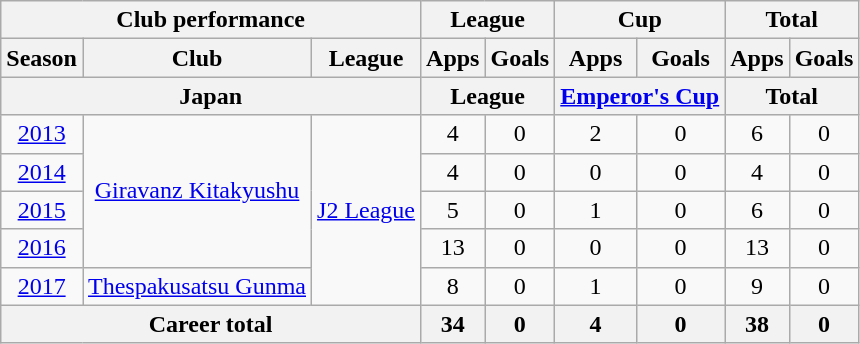<table class="wikitable" style="text-align:center">
<tr>
<th colspan=3>Club performance</th>
<th colspan=2>League</th>
<th colspan=2>Cup</th>
<th colspan=2>Total</th>
</tr>
<tr>
<th>Season</th>
<th>Club</th>
<th>League</th>
<th>Apps</th>
<th>Goals</th>
<th>Apps</th>
<th>Goals</th>
<th>Apps</th>
<th>Goals</th>
</tr>
<tr>
<th colspan=3>Japan</th>
<th colspan=2>League</th>
<th colspan=2><a href='#'>Emperor's Cup</a></th>
<th colspan=2>Total</th>
</tr>
<tr>
<td><a href='#'>2013</a></td>
<td rowspan="4"><a href='#'>Giravanz Kitakyushu</a></td>
<td rowspan="5"><a href='#'>J2 League</a></td>
<td>4</td>
<td>0</td>
<td>2</td>
<td>0</td>
<td>6</td>
<td>0</td>
</tr>
<tr>
<td><a href='#'>2014</a></td>
<td>4</td>
<td>0</td>
<td>0</td>
<td>0</td>
<td>4</td>
<td>0</td>
</tr>
<tr>
<td><a href='#'>2015</a></td>
<td>5</td>
<td>0</td>
<td>1</td>
<td>0</td>
<td>6</td>
<td>0</td>
</tr>
<tr>
<td><a href='#'>2016</a></td>
<td>13</td>
<td>0</td>
<td>0</td>
<td>0</td>
<td>13</td>
<td>0</td>
</tr>
<tr>
<td><a href='#'>2017</a></td>
<td rowspan="1"><a href='#'>Thespakusatsu Gunma</a></td>
<td>8</td>
<td>0</td>
<td>1</td>
<td>0</td>
<td>9</td>
<td>0</td>
</tr>
<tr>
<th colspan=3>Career total</th>
<th>34</th>
<th>0</th>
<th>4</th>
<th>0</th>
<th>38</th>
<th>0</th>
</tr>
</table>
